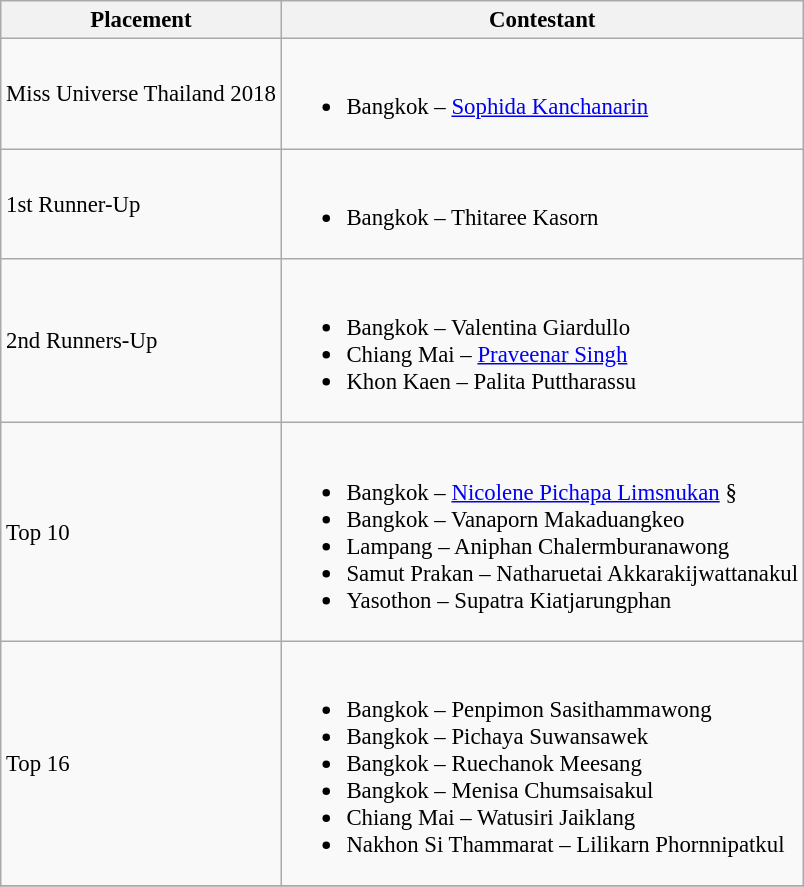<table class="wikitable sortable" style="font-size: 95%;">
<tr>
<th>Placement</th>
<th>Contestant</th>
</tr>
<tr>
<td>Miss Universe Thailand 2018</td>
<td><br><ul><li>Bangkok – <a href='#'>Sophida Kanchanarin</a></li></ul></td>
</tr>
<tr>
<td>1st Runner-Up</td>
<td><br><ul><li>Bangkok – Thitaree Kasorn</li></ul></td>
</tr>
<tr>
<td>2nd Runners-Up</td>
<td><br><ul><li>Bangkok – Valentina Giardullo</li><li>Chiang Mai – <a href='#'>Praveenar Singh</a></li><li>Khon Kaen – Palita Puttharassu</li></ul></td>
</tr>
<tr>
<td>Top 10</td>
<td><br><ul><li>Bangkok – <a href='#'>Nicolene Pichapa Limsnukan</a> §</li><li>Bangkok – Vanaporn Makaduangkeo</li><li>Lampang – Aniphan Chalermburanawong</li><li>Samut Prakan – Natharuetai Akkarakijwattanakul</li><li>Yasothon – Supatra Kiatjarungphan</li></ul></td>
</tr>
<tr>
<td>Top 16</td>
<td><br><ul><li>Bangkok – Penpimon Sasithammawong</li><li>Bangkok – Pichaya Suwansawek</li><li>Bangkok – Ruechanok Meesang</li><li>Bangkok – Menisa Chumsaisakul</li><li>Chiang Mai – Watusiri Jaiklang</li><li>Nakhon Si Thammarat – Lilikarn Phornnipatkul</li></ul></td>
</tr>
<tr>
</tr>
</table>
